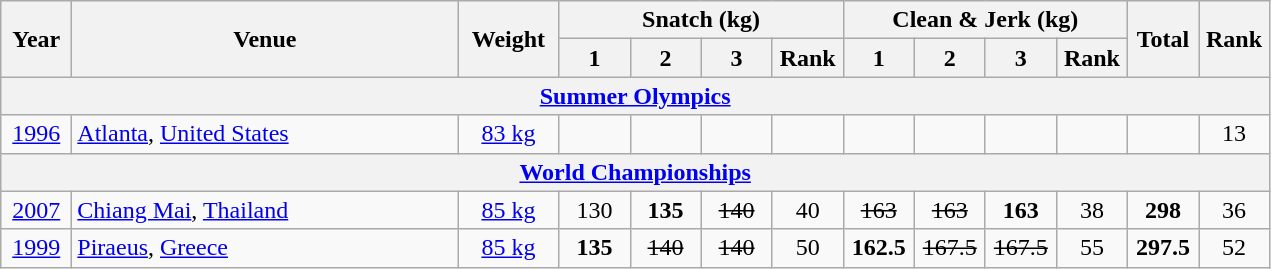<table class = "wikitable" style="text-align:center;">
<tr>
<th rowspan=2 width=40>Year</th>
<th rowspan=2 width=250>Venue</th>
<th rowspan=2 width=60>Weight</th>
<th colspan=4>Snatch (kg)</th>
<th colspan=4>Clean & Jerk (kg)</th>
<th rowspan=2 width=40>Total</th>
<th rowspan=2 width=40>Rank</th>
</tr>
<tr>
<th width=40>1</th>
<th width=40>2</th>
<th width=40>3</th>
<th width=40>Rank</th>
<th width=40>1</th>
<th width=40>2</th>
<th width=40>3</th>
<th width=40>Rank</th>
</tr>
<tr>
<th colspan=13><a href='#'>Summer Olympics</a></th>
</tr>
<tr>
<td><a href='#'>1996</a></td>
<td align=left> <a href='#'>Atlanta</a>, <a href='#'>United States</a></td>
<td><a href='#'>83 kg</a></td>
<td></td>
<td></td>
<td></td>
<td></td>
<td></td>
<td></td>
<td></td>
<td></td>
<td></td>
<td>13</td>
</tr>
<tr>
<th colspan=13><a href='#'>World Championships</a></th>
</tr>
<tr>
<td><a href='#'>2007</a></td>
<td align=left> <a href='#'>Chiang Mai</a>, <a href='#'>Thailand</a></td>
<td><a href='#'>85 kg</a></td>
<td>130</td>
<td><strong>135</strong></td>
<td><s>140</s></td>
<td>40</td>
<td><s>163</s></td>
<td><s>163</s></td>
<td><strong>163</strong></td>
<td>38</td>
<td><strong>298</strong></td>
<td>36</td>
</tr>
<tr>
<td><a href='#'>1999</a></td>
<td align=left> <a href='#'>Piraeus</a>, <a href='#'>Greece</a></td>
<td><a href='#'>85 kg</a></td>
<td><strong>135</strong></td>
<td><s>140</s></td>
<td><s>140</s></td>
<td>50</td>
<td><strong>162.5</strong></td>
<td><s>167.5</s></td>
<td><s>167.5</s></td>
<td>55</td>
<td><strong>297.5</strong></td>
<td>52</td>
</tr>
</table>
